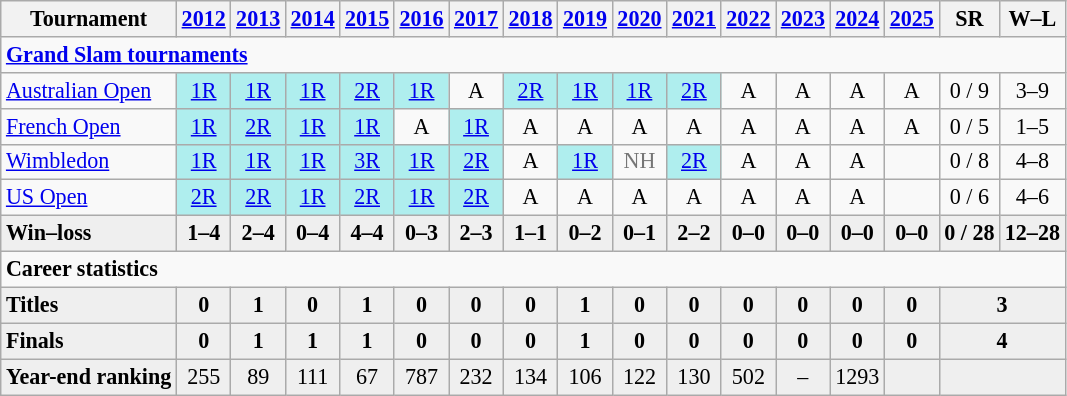<table class="wikitable nowrap" style="text-align:center; font-size:92%">
<tr>
<th>Tournament</th>
<th><a href='#'>2012</a></th>
<th><a href='#'>2013</a></th>
<th><a href='#'>2014</a></th>
<th><a href='#'>2015</a></th>
<th><a href='#'>2016</a></th>
<th><a href='#'>2017</a></th>
<th><a href='#'>2018</a></th>
<th><a href='#'>2019</a></th>
<th><a href='#'>2020</a></th>
<th><a href='#'>2021</a></th>
<th><a href='#'>2022</a></th>
<th><a href='#'>2023</a></th>
<th><a href='#'>2024</a></th>
<th><a href='#'>2025</a></th>
<th>SR</th>
<th>W–L</th>
</tr>
<tr>
<td colspan="17" align="left"><strong><a href='#'>Grand Slam tournaments</a></strong></td>
</tr>
<tr>
<td style="text-align:left;"><a href='#'>Australian Open</a></td>
<td style="background:#afeeee;"><a href='#'>1R</a></td>
<td style="background:#afeeee;"><a href='#'>1R</a></td>
<td style="background:#afeeee;"><a href='#'>1R</a></td>
<td style="background:#afeeee;"><a href='#'>2R</a></td>
<td style="background:#afeeee;"><a href='#'>1R</a></td>
<td>A</td>
<td style="background:#afeeee;"><a href='#'>2R</a></td>
<td style="background:#afeeee;"><a href='#'>1R</a></td>
<td style="background:#afeeee;"><a href='#'>1R</a></td>
<td style="background:#afeeee;"><a href='#'>2R</a></td>
<td>A</td>
<td>A</td>
<td>A</td>
<td>A</td>
<td>0 / 9</td>
<td>3–9</td>
</tr>
<tr>
<td style="text-align:left;"><a href='#'>French Open</a></td>
<td style="background:#afeeee;"><a href='#'>1R</a></td>
<td style="background:#afeeee;"><a href='#'>2R</a></td>
<td style="background:#afeeee;"><a href='#'>1R</a></td>
<td style="background:#afeeee;"><a href='#'>1R</a></td>
<td>A</td>
<td style="background:#afeeee;"><a href='#'>1R</a></td>
<td>A</td>
<td>A</td>
<td>A</td>
<td>A</td>
<td>A</td>
<td>A</td>
<td>A</td>
<td>A</td>
<td>0 / 5</td>
<td>1–5</td>
</tr>
<tr>
<td style="text-align:left;"><a href='#'>Wimbledon</a></td>
<td style="background:#afeeee;"><a href='#'>1R</a></td>
<td style="background:#afeeee;"><a href='#'>1R</a></td>
<td style="background:#afeeee;"><a href='#'>1R</a></td>
<td style="background:#afeeee;"><a href='#'>3R</a></td>
<td style="background:#afeeee;"><a href='#'>1R</a></td>
<td style="background:#afeeee;"><a href='#'>2R</a></td>
<td>A</td>
<td style="background:#afeeee;"><a href='#'>1R</a></td>
<td style="color:#767676;">NH</td>
<td style="background:#afeeee;"><a href='#'>2R</a></td>
<td>A</td>
<td>A</td>
<td>A</td>
<td></td>
<td>0 / 8</td>
<td>4–8</td>
</tr>
<tr>
<td style="text-align:left;"><a href='#'>US Open</a></td>
<td style="background:#afeeee;"><a href='#'>2R</a></td>
<td style="background:#afeeee;"><a href='#'>2R</a></td>
<td style="background:#afeeee;"><a href='#'>1R</a></td>
<td style="background:#afeeee;"><a href='#'>2R</a></td>
<td style="background:#afeeee;"><a href='#'>1R</a></td>
<td style="background:#afeeee;"><a href='#'>2R</a></td>
<td>A</td>
<td>A</td>
<td>A</td>
<td>A</td>
<td>A</td>
<td>A</td>
<td>A</td>
<td></td>
<td>0 / 6</td>
<td>4–6</td>
</tr>
<tr style="background:#efefef; font-weight:bold;">
<td style="text-align:left;">Win–loss</td>
<td>1–4</td>
<td>2–4</td>
<td>0–4</td>
<td>4–4</td>
<td>0–3</td>
<td>2–3</td>
<td>1–1</td>
<td>0–2</td>
<td>0–1</td>
<td>2–2</td>
<td>0–0</td>
<td>0–0</td>
<td>0–0</td>
<td>0–0</td>
<td>0 / 28</td>
<td>12–28</td>
</tr>
<tr>
<td colspan="17" align="left"><strong>Career statistics</strong></td>
</tr>
<tr style="font-weight:bold; background:#efefef;">
<td align=left>Titles</td>
<td>0</td>
<td>1</td>
<td>0</td>
<td>1</td>
<td>0</td>
<td>0</td>
<td>0</td>
<td>1</td>
<td>0</td>
<td>0</td>
<td>0</td>
<td>0</td>
<td>0</td>
<td>0</td>
<td colspan="2">3</td>
</tr>
<tr style="font-weight:bold; background:#efefef;">
<td align=left>Finals</td>
<td>0</td>
<td>1</td>
<td>1</td>
<td>1</td>
<td>0</td>
<td>0</td>
<td>0</td>
<td>1</td>
<td>0</td>
<td>0</td>
<td>0</td>
<td>0</td>
<td>0</td>
<td>0</td>
<td colspan="2">4</td>
</tr>
<tr style="background:#efefef;">
<td align=left><strong>Year-end ranking</strong></td>
<td>255</td>
<td>89</td>
<td>111</td>
<td>67</td>
<td>787</td>
<td>232</td>
<td>134</td>
<td>106</td>
<td>122</td>
<td>130</td>
<td>502</td>
<td>–</td>
<td>1293</td>
<td></td>
<td colspan="2"></td>
</tr>
</table>
